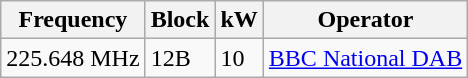<table class="wikitable sortable">
<tr>
<th>Frequency</th>
<th>Block</th>
<th>kW</th>
<th>Operator</th>
</tr>
<tr>
<td>225.648 MHz</td>
<td>12B</td>
<td>10</td>
<td><a href='#'>BBC National DAB</a></td>
</tr>
</table>
